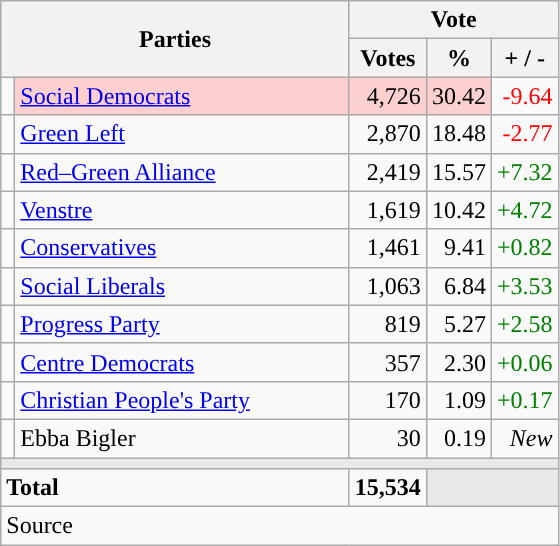<table class="wikitable" style="text-align:right;">
<tr>
<th style="text-align:centre;" rowspan="2" colspan="2" width="225">Parties</th>
<th colspan="3">Vote</th>
</tr>
<tr>
<th width="15">Votes</th>
<th width="15">%</th>
<th width="15">+ / -</th>
</tr>
<tr>
<td width="2" style="color:inherit;background:"></td>
<td bgcolor=#fbd0ce  align="left"><a href='#'>Social Democrats</a></td>
<td bgcolor=#fbd0ce>4,726</td>
<td bgcolor=#fbd0ce>30.42</td>
<td style=color:red;>-9.64</td>
</tr>
<tr>
<td width="2" style="color:inherit;background:"></td>
<td align="left"><a href='#'>Green Left</a></td>
<td>2,870</td>
<td>18.48</td>
<td style=color:red;>-2.77</td>
</tr>
<tr>
<td width="2" style="color:inherit;background:"></td>
<td align="left"><a href='#'>Red–Green Alliance</a></td>
<td>2,419</td>
<td>15.57</td>
<td style=color:green;>+7.32</td>
</tr>
<tr>
<td width="2" style="color:inherit;background:"></td>
<td align="left"><a href='#'>Venstre</a></td>
<td>1,619</td>
<td>10.42</td>
<td style=color:green;>+4.72</td>
</tr>
<tr>
<td width="2" style="color:inherit;background:"></td>
<td align="left"><a href='#'>Conservatives</a></td>
<td>1,461</td>
<td>9.41</td>
<td style=color:green;>+0.82</td>
</tr>
<tr>
<td width="2" style="color:inherit;background:"></td>
<td align="left"><a href='#'>Social Liberals</a></td>
<td>1,063</td>
<td>6.84</td>
<td style=color:green;>+3.53</td>
</tr>
<tr>
<td width="2" style="color:inherit;background:"></td>
<td align="left"><a href='#'>Progress Party</a></td>
<td>819</td>
<td>5.27</td>
<td style=color:green;>+2.58</td>
</tr>
<tr>
<td width="2" style="color:inherit;background:"></td>
<td align="left"><a href='#'>Centre Democrats</a></td>
<td>357</td>
<td>2.30</td>
<td style=color:green;>+0.06</td>
</tr>
<tr>
<td width="2" style="color:inherit;background:"></td>
<td align="left"><a href='#'>Christian People's Party</a></td>
<td>170</td>
<td>1.09</td>
<td style=color:green;>+0.17</td>
</tr>
<tr>
<td width="2" style="color:inherit;background:"></td>
<td align="left">Ebba Bigler</td>
<td>30</td>
<td>0.19</td>
<td><em>New</em></td>
</tr>
<tr>
<td colspan="7" bgcolor="#E9E9E9"></td>
</tr>
<tr>
<td align="left" colspan="2"><strong>Total</strong></td>
<td><strong>15,534</strong></td>
<td bgcolor="#E9E9E9" colspan="2"></td>
</tr>
<tr>
<td align="left" colspan="6">Source</td>
</tr>
</table>
